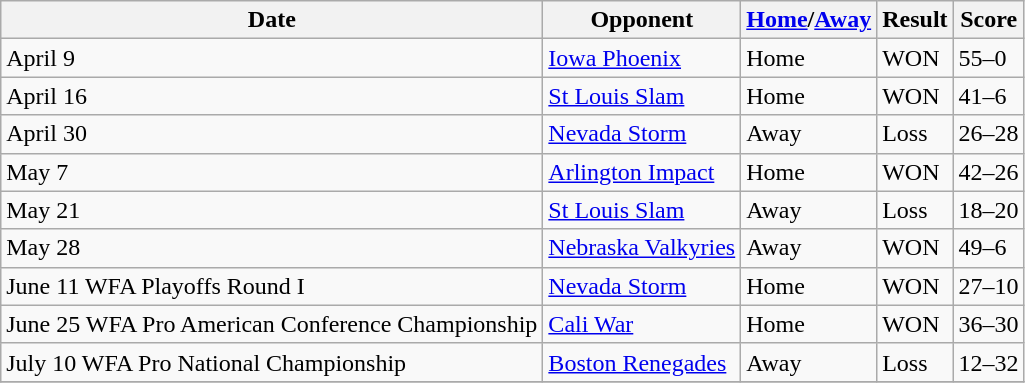<table class="wikitable">
<tr>
<th>Date</th>
<th>Opponent</th>
<th><a href='#'>Home</a>/<a href='#'>Away</a></th>
<th>Result</th>
<th>Score</th>
</tr>
<tr>
<td>April 9</td>
<td><a href='#'>Iowa Phoenix</a></td>
<td>Home</td>
<td>WON</td>
<td>55–0</td>
</tr>
<tr>
<td>April 16</td>
<td><a href='#'>St Louis Slam</a></td>
<td>Home</td>
<td>WON</td>
<td>41–6</td>
</tr>
<tr>
<td>April 30</td>
<td><a href='#'>Nevada Storm</a></td>
<td>Away</td>
<td>Loss</td>
<td>26–28</td>
</tr>
<tr>
<td>May 7</td>
<td><a href='#'>Arlington Impact</a></td>
<td>Home</td>
<td>WON</td>
<td>42–26</td>
</tr>
<tr>
<td>May 21</td>
<td><a href='#'>St Louis Slam</a></td>
<td>Away</td>
<td>Loss</td>
<td>18–20</td>
</tr>
<tr>
<td>May 28</td>
<td><a href='#'>Nebraska Valkyries</a></td>
<td>Away</td>
<td>WON</td>
<td>49–6</td>
</tr>
<tr>
<td>June 11 WFA Playoffs Round I</td>
<td><a href='#'>Nevada Storm</a></td>
<td>Home</td>
<td>WON</td>
<td>27–10</td>
</tr>
<tr>
<td>June 25 WFA Pro American Conference Championship</td>
<td><a href='#'>Cali War</a></td>
<td>Home</td>
<td>WON</td>
<td>36–30</td>
</tr>
<tr>
<td>July 10 WFA Pro National Championship</td>
<td><a href='#'>Boston Renegades</a></td>
<td>Away</td>
<td>Loss</td>
<td>12–32</td>
</tr>
<tr>
</tr>
</table>
